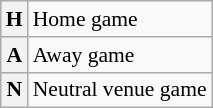<table class="wikitable plainrowheaders" style="font-size:90%;">
<tr>
<th scope="row"><strong>H</strong></th>
<td>Home game</td>
</tr>
<tr>
<th scope="row"><strong>A</strong></th>
<td>Away game</td>
</tr>
<tr>
<th>N</th>
<td>Neutral venue game</td>
</tr>
</table>
